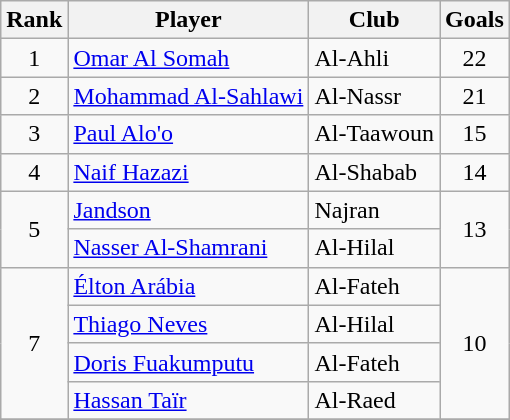<table class="wikitable" style="text-align:center">
<tr>
<th>Rank</th>
<th>Player</th>
<th>Club</th>
<th>Goals</th>
</tr>
<tr>
<td>1</td>
<td align="left"> <a href='#'>Omar Al Somah</a></td>
<td align="left">Al-Ahli</td>
<td>22</td>
</tr>
<tr>
<td>2</td>
<td align="left"> <a href='#'>Mohammad Al-Sahlawi</a></td>
<td align="left">Al-Nassr</td>
<td>21</td>
</tr>
<tr>
<td>3</td>
<td align="left"> <a href='#'>Paul Alo'o</a></td>
<td align="left">Al-Taawoun</td>
<td>15</td>
</tr>
<tr>
<td>4</td>
<td align="left"> <a href='#'>Naif Hazazi</a></td>
<td align="left">Al-Shabab</td>
<td>14</td>
</tr>
<tr>
<td rowspan=2>5</td>
<td align="left"> <a href='#'>Jandson</a></td>
<td align="left">Najran</td>
<td rowspan=2>13</td>
</tr>
<tr>
<td align="left"> <a href='#'>Nasser Al-Shamrani</a></td>
<td align="left">Al-Hilal</td>
</tr>
<tr>
<td rowspan=4>7</td>
<td align="left"> <a href='#'>Élton Arábia</a></td>
<td align="left">Al-Fateh</td>
<td rowspan=4>10</td>
</tr>
<tr>
<td align="left"> <a href='#'>Thiago Neves</a></td>
<td align="left">Al-Hilal</td>
</tr>
<tr>
<td align="left"> <a href='#'>Doris Fuakumputu</a></td>
<td align="left">Al-Fateh</td>
</tr>
<tr>
<td align="left"> <a href='#'>Hassan Taïr</a></td>
<td align="left">Al-Raed</td>
</tr>
<tr>
</tr>
</table>
